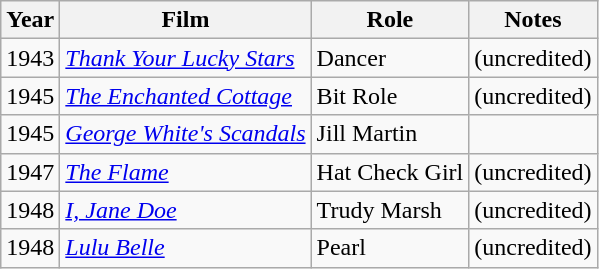<table class="wikitable sortable">
<tr>
<th>Year</th>
<th>Film</th>
<th>Role</th>
<th class="unsortable">Notes</th>
</tr>
<tr>
<td>1943</td>
<td><em><a href='#'>Thank Your Lucky Stars</a></em></td>
<td>Dancer</td>
<td>(uncredited)</td>
</tr>
<tr>
<td>1945</td>
<td><em><a href='#'>The Enchanted Cottage</a></em></td>
<td>Bit Role</td>
<td>(uncredited)</td>
</tr>
<tr>
<td>1945</td>
<td><em><a href='#'>George White's Scandals</a></em></td>
<td>Jill Martin</td>
<td></td>
</tr>
<tr>
<td>1947</td>
<td><em><a href='#'>The Flame</a></em></td>
<td>Hat Check Girl</td>
<td>(uncredited)</td>
</tr>
<tr>
<td>1948</td>
<td><em><a href='#'>I, Jane Doe</a></em></td>
<td>Trudy Marsh</td>
<td>(uncredited)</td>
</tr>
<tr>
<td>1948</td>
<td><em><a href='#'>Lulu Belle</a></em></td>
<td>Pearl</td>
<td>(uncredited)</td>
</tr>
</table>
